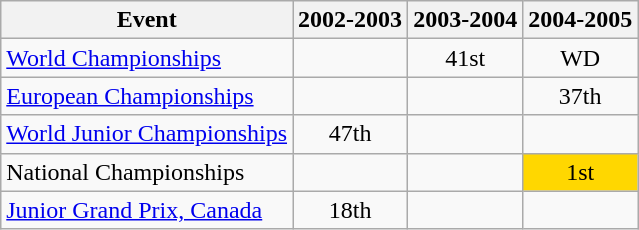<table class="wikitable">
<tr>
<th>Event</th>
<th>2002-2003</th>
<th>2003-2004</th>
<th>2004-2005</th>
</tr>
<tr>
<td><a href='#'>World Championships</a></td>
<td></td>
<td align="center">41st</td>
<td align="center">WD</td>
</tr>
<tr>
<td><a href='#'>European Championships</a></td>
<td></td>
<td></td>
<td align="center">37th</td>
</tr>
<tr>
<td><a href='#'>World Junior Championships</a></td>
<td align="center">47th</td>
<td></td>
<td></td>
</tr>
<tr>
<td>National Championships</td>
<td></td>
<td></td>
<td align="center" bgcolor="gold">1st</td>
</tr>
<tr>
<td><a href='#'>Junior Grand Prix, Canada</a></td>
<td align="center">18th</td>
<td></td>
<td></td>
</tr>
</table>
